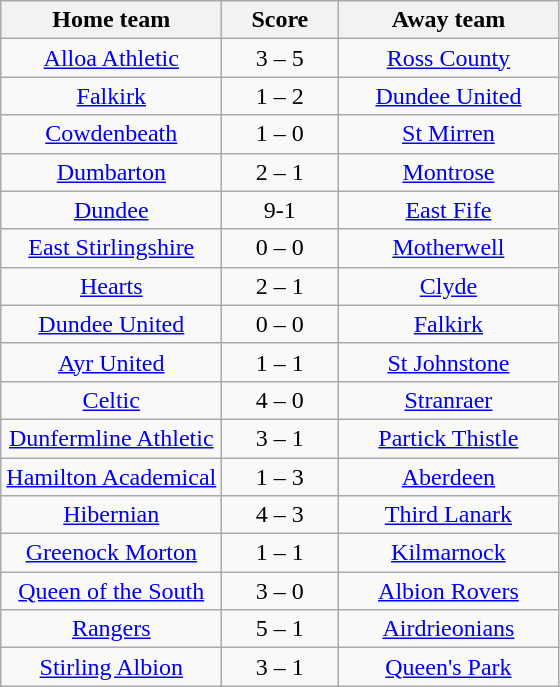<table class="wikitable" style="text-align: center">
<tr>
<th width=140>Home team</th>
<th width=70>Score</th>
<th width=140>Away team</th>
</tr>
<tr>
<td><a href='#'>Alloa Athletic</a></td>
<td>3 – 5</td>
<td><a href='#'>Ross County</a></td>
</tr>
<tr>
<td><a href='#'>Falkirk</a></td>
<td>1 – 2</td>
<td><a href='#'>Dundee United</a></td>
</tr>
<tr>
<td><a href='#'>Cowdenbeath</a></td>
<td>1 – 0</td>
<td><a href='#'>St Mirren</a></td>
</tr>
<tr>
<td><a href='#'>Dumbarton</a></td>
<td>2 – 1</td>
<td><a href='#'>Montrose</a></td>
</tr>
<tr>
<td><a href='#'>Dundee</a></td>
<td>9-1</td>
<td><a href='#'>East Fife</a></td>
</tr>
<tr>
<td><a href='#'>East Stirlingshire</a></td>
<td>0 – 0</td>
<td><a href='#'>Motherwell</a></td>
</tr>
<tr>
<td><a href='#'>Hearts</a></td>
<td>2 – 1</td>
<td><a href='#'>Clyde</a></td>
</tr>
<tr>
<td><a href='#'>Dundee United</a></td>
<td>0 – 0</td>
<td><a href='#'>Falkirk</a></td>
</tr>
<tr>
<td><a href='#'>Ayr United</a></td>
<td>1 – 1</td>
<td><a href='#'>St Johnstone</a></td>
</tr>
<tr>
<td><a href='#'>Celtic</a></td>
<td>4 – 0</td>
<td><a href='#'>Stranraer</a></td>
</tr>
<tr>
<td><a href='#'>Dunfermline Athletic</a></td>
<td>3 – 1</td>
<td><a href='#'>Partick Thistle</a></td>
</tr>
<tr>
<td><a href='#'>Hamilton Academical</a></td>
<td>1 – 3</td>
<td><a href='#'>Aberdeen</a></td>
</tr>
<tr>
<td><a href='#'>Hibernian</a></td>
<td>4 – 3</td>
<td><a href='#'>Third Lanark</a></td>
</tr>
<tr>
<td><a href='#'>Greenock Morton</a></td>
<td>1 – 1</td>
<td><a href='#'>Kilmarnock</a></td>
</tr>
<tr>
<td><a href='#'>Queen of the South</a></td>
<td>3 – 0</td>
<td><a href='#'>Albion Rovers</a></td>
</tr>
<tr>
<td><a href='#'>Rangers</a></td>
<td>5 – 1</td>
<td><a href='#'>Airdrieonians</a></td>
</tr>
<tr>
<td><a href='#'>Stirling Albion</a></td>
<td>3 – 1</td>
<td><a href='#'>Queen's Park</a></td>
</tr>
</table>
